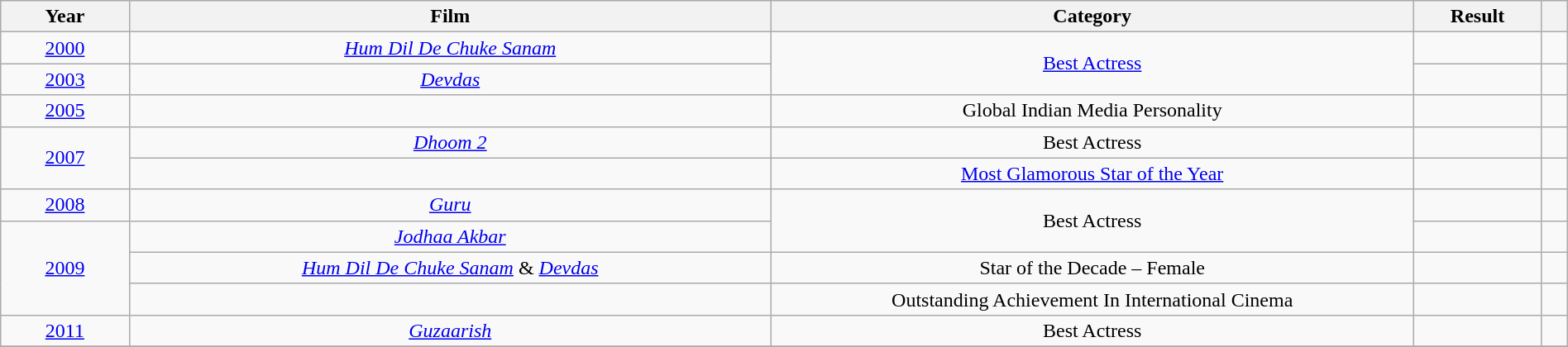<table class="wikitable sortable" style="width:100%;">
<tr>
<th style="width:5%;">Year</th>
<th style="width:25%;">Film</th>
<th style="width:25%;">Category</th>
<th style="width:5%;">Result</th>
<th style="width:1%;" class="unsortable"></th>
</tr>
<tr>
<td style="text-align:center;"><a href='#'>2000</a></td>
<td style="text-align:center;"><em><a href='#'>Hum Dil De Chuke Sanam</a></em></td>
<td style="text-align:center;" rowspan="2"><a href='#'>Best Actress</a></td>
<td></td>
<td style="text-align:center;"></td>
</tr>
<tr>
<td style="text-align:center;"><a href='#'>2003</a></td>
<td style="text-align:center;"><em><a href='#'>Devdas</a></em></td>
<td></td>
<td style="text-align:center;"></td>
</tr>
<tr>
<td style="text-align:center;"><a href='#'>2005</a></td>
<td></td>
<td style="text-align:center;">Global Indian Media Personality</td>
<td></td>
<td style="text-align:center;"></td>
</tr>
<tr>
<td style="text-align:center;" rowspan="2"><a href='#'>2007</a></td>
<td style="text-align:center;"><em><a href='#'>Dhoom 2</a></em></td>
<td style="text-align:center;">Best Actress</td>
<td></td>
<td style="text-align:center;"></td>
</tr>
<tr>
<td></td>
<td style="text-align:center;"><a href='#'>Most Glamorous Star of the Year</a></td>
<td></td>
<td style="text-align:center;"></td>
</tr>
<tr>
<td style="text-align:center;"><a href='#'>2008</a></td>
<td style="text-align:center;"><em><a href='#'>Guru</a></em></td>
<td rowspan="2" style="text-align:center;">Best Actress</td>
<td></td>
<td style="text-align:center;"></td>
</tr>
<tr>
<td style="text-align:center;" rowspan="3"><a href='#'>2009</a></td>
<td style="text-align:center;"><em><a href='#'>Jodhaa Akbar</a></em></td>
<td></td>
<td style="text-align:center;"></td>
</tr>
<tr>
<td style="text-align:center;"><em><a href='#'>Hum Dil De Chuke Sanam</a></em> & <em><a href='#'>Devdas</a></em></td>
<td style="text-align:center;">Star of the Decade – Female</td>
<td></td>
<td style="text-align:center;"></td>
</tr>
<tr>
<td></td>
<td style="text-align:center;">Outstanding Achievement In International Cinema</td>
<td></td>
<td style="text-align:center;"></td>
</tr>
<tr>
<td style="text-align:center;"><a href='#'>2011</a></td>
<td style="text-align:center;"><em><a href='#'>Guzaarish</a></em></td>
<td style="text-align:center;">Best Actress</td>
<td></td>
<td style="text-align:center;"></td>
</tr>
<tr>
</tr>
</table>
